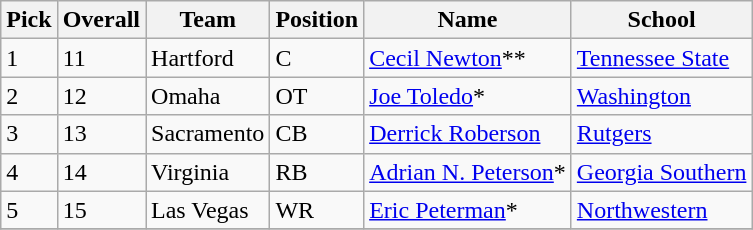<table class="wikitable">
<tr>
<th>Pick</th>
<th>Overall</th>
<th>Team</th>
<th>Position</th>
<th>Name</th>
<th>School</th>
</tr>
<tr>
<td>1</td>
<td>11</td>
<td>Hartford</td>
<td>C</td>
<td><a href='#'>Cecil Newton</a>**</td>
<td><a href='#'>Tennessee State</a></td>
</tr>
<tr>
<td>2</td>
<td>12</td>
<td>Omaha</td>
<td>OT</td>
<td><a href='#'>Joe Toledo</a>*</td>
<td><a href='#'>Washington</a></td>
</tr>
<tr>
<td>3</td>
<td>13</td>
<td>Sacramento</td>
<td>CB</td>
<td><a href='#'>Derrick Roberson</a></td>
<td><a href='#'>Rutgers</a></td>
</tr>
<tr>
<td>4</td>
<td>14</td>
<td>Virginia</td>
<td>RB</td>
<td><a href='#'>Adrian N. Peterson</a>*</td>
<td><a href='#'>Georgia Southern</a></td>
</tr>
<tr>
<td>5</td>
<td>15</td>
<td>Las Vegas</td>
<td>WR</td>
<td><a href='#'>Eric Peterman</a>*</td>
<td><a href='#'>Northwestern</a></td>
</tr>
<tr>
</tr>
</table>
